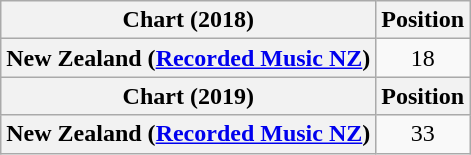<table class="wikitable sortable plainrowheaders" style="text-align:center">
<tr>
<th scope="col">Chart (2018)</th>
<th scope="col">Position</th>
</tr>
<tr>
<th scope="row">New Zealand (<a href='#'>Recorded Music NZ</a>)</th>
<td>18</td>
</tr>
<tr>
<th scope="col">Chart (2019)</th>
<th scope="col">Position</th>
</tr>
<tr>
<th scope="row">New Zealand (<a href='#'>Recorded Music NZ</a>)</th>
<td>33</td>
</tr>
</table>
